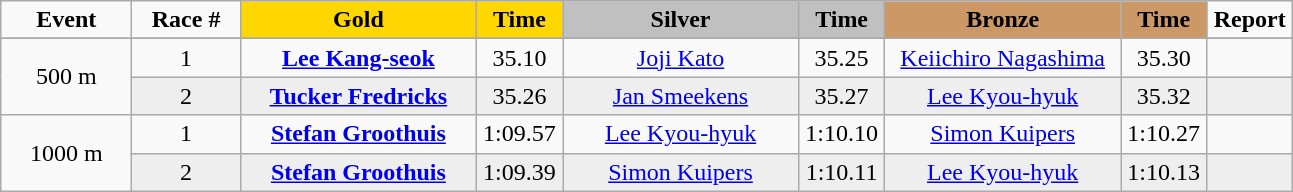<table class="wikitable">
<tr>
<td width="80" align="center"><strong>Event</strong></td>
<td width="65" align="center"><strong>Race #</strong></td>
<td width="150" bgcolor="gold" align="center"><strong>Gold</strong></td>
<td width="50" bgcolor="gold" align="center"><strong>Time</strong></td>
<td width="150" bgcolor="silver" align="center"><strong>Silver</strong></td>
<td width="50" bgcolor="silver" align="center"><strong>Time</strong></td>
<td width="150" bgcolor="#CC9966" align="center"><strong>Bronze</strong></td>
<td width="50" bgcolor="#CC9966" align="center"><strong>Time</strong></td>
<td width="50" align="center"><strong>Report</strong></td>
</tr>
<tr bgcolor="#cccccc">
</tr>
<tr>
<td rowspan=2 align="center">500 m</td>
<td align="center">1</td>
<td align="center"><strong><a href='#'>Lee Kang-seok</a></strong><br><small></small></td>
<td align="center">35.10</td>
<td align="center"><a href='#'>Joji Kato</a><br><small></small></td>
<td align="center">35.25</td>
<td align="center"><a href='#'>Keiichiro Nagashima</a><br><small></small></td>
<td align="center">35.30</td>
<td align="center"></td>
</tr>
<tr bgcolor="#eeeeee">
<td align="center">2</td>
<td align="center"><strong><a href='#'>Tucker Fredricks</a></strong><br><small></small></td>
<td align="center">35.26</td>
<td align="center"><a href='#'>Jan Smeekens</a><br><small></small></td>
<td align="center">35.27</td>
<td align="center"><a href='#'>Lee Kyou-hyuk</a><br><small></small></td>
<td align="center">35.32</td>
<td align="center"></td>
</tr>
<tr>
<td rowspan=2 align="center">1000 m</td>
<td align="center">1</td>
<td align="center"><strong><a href='#'>Stefan Groothuis</a><br><small></small></strong></td>
<td align="center">1:09.57</td>
<td align="center"><a href='#'>Lee Kyou-hyuk</a><br><small></small></td>
<td align="center">1:10.10</td>
<td align="center"><a href='#'>Simon Kuipers</a><br><small></small></td>
<td align="center">1:10.27</td>
<td align="center"></td>
</tr>
<tr bgcolor="#eeeeee">
<td align="center">2</td>
<td align="center"><strong><a href='#'>Stefan Groothuis</a><br><small></small></strong></td>
<td align="center">1:09.39</td>
<td align="center"><a href='#'>Simon Kuipers</a><br><small></small></td>
<td align="center">1:10.11</td>
<td align="center"><a href='#'>Lee Kyou-hyuk</a><br><small></small></td>
<td align="center">1:10.13</td>
<td align="center"></td>
</tr>
</table>
